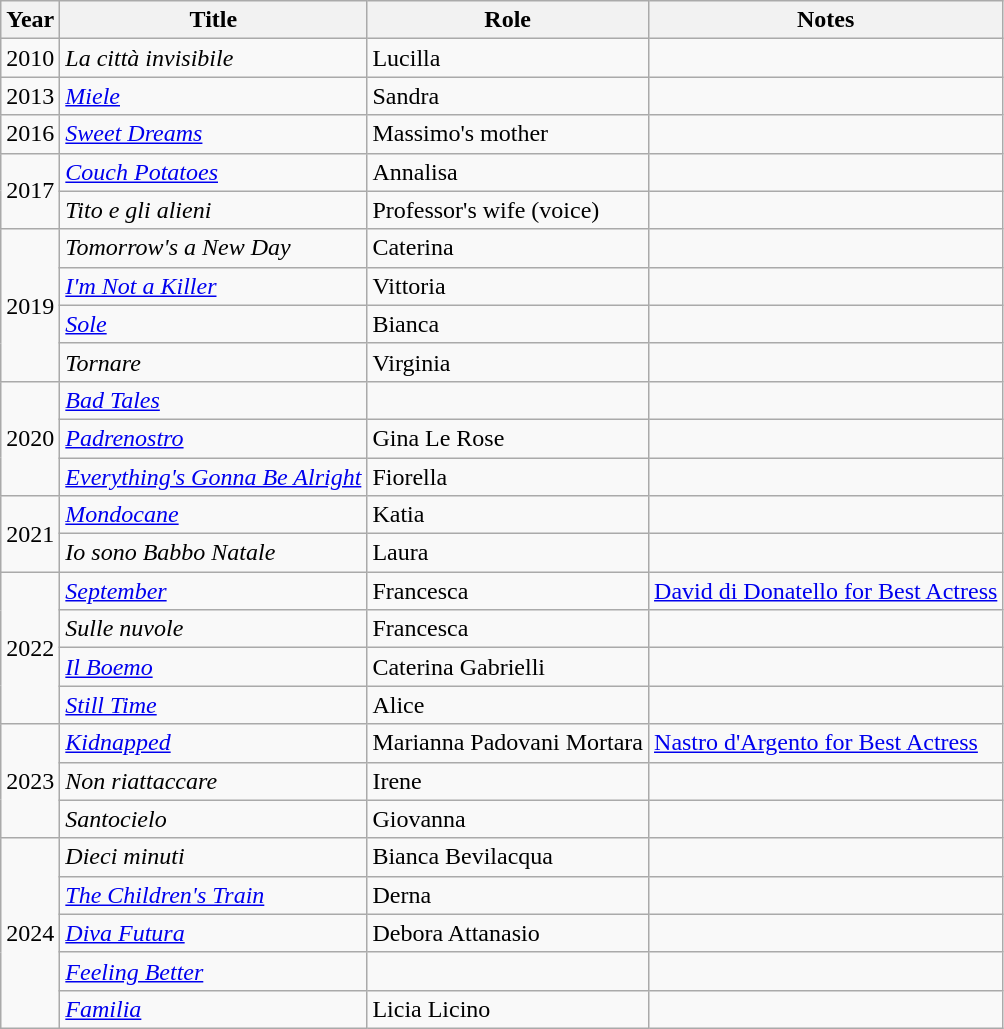<table class="wikitable sortable">
<tr>
<th>Year</th>
<th>Title</th>
<th>Role</th>
<th class="unsortable">Notes</th>
</tr>
<tr>
<td>2010</td>
<td><em>La città invisibile</em></td>
<td>Lucilla</td>
<td></td>
</tr>
<tr>
<td>2013</td>
<td><em><a href='#'>Miele</a></em></td>
<td>Sandra</td>
<td></td>
</tr>
<tr>
<td>2016</td>
<td><em><a href='#'>Sweet Dreams</a></em></td>
<td>Massimo's mother</td>
<td></td>
</tr>
<tr>
<td rowspan="2">2017</td>
<td><em><a href='#'>Couch Potatoes</a></em></td>
<td>Annalisa</td>
<td></td>
</tr>
<tr>
<td><em>Tito e gli alieni</em></td>
<td>Professor's wife (voice)</td>
<td></td>
</tr>
<tr>
<td rowspan="4">2019</td>
<td><em>Tomorrow's a New Day</em></td>
<td>Caterina</td>
<td></td>
</tr>
<tr>
<td><em><a href='#'>I'm Not a Killer</a></em></td>
<td>Vittoria</td>
<td></td>
</tr>
<tr>
<td><em><a href='#'>Sole</a></em></td>
<td>Bianca</td>
<td></td>
</tr>
<tr>
<td><em>Tornare</em></td>
<td>Virginia</td>
<td></td>
</tr>
<tr>
<td rowspan="3">2020</td>
<td><em><a href='#'>Bad Tales</a></em></td>
<td></td>
<td></td>
</tr>
<tr>
<td><em><a href='#'>Padrenostro</a></em></td>
<td>Gina Le Rose</td>
<td></td>
</tr>
<tr>
<td><em><a href='#'>Everything's Gonna Be Alright</a></em></td>
<td>Fiorella</td>
<td></td>
</tr>
<tr>
<td rowspan="2">2021</td>
<td><em><a href='#'>Mondocane</a></em></td>
<td>Katia</td>
<td></td>
</tr>
<tr>
<td><em>Io sono Babbo Natale</em></td>
<td>Laura</td>
<td></td>
</tr>
<tr>
<td rowspan="4">2022</td>
<td><em><a href='#'>September</a></em></td>
<td>Francesca</td>
<td><a href='#'>David di Donatello for Best Actress</a></td>
</tr>
<tr>
<td><em>Sulle nuvole</em></td>
<td>Francesca</td>
<td></td>
</tr>
<tr>
<td><em><a href='#'>Il Boemo</a></em></td>
<td>Caterina Gabrielli</td>
<td></td>
</tr>
<tr>
<td><em><a href='#'>Still Time</a></em></td>
<td>Alice</td>
<td></td>
</tr>
<tr>
<td rowspan="3">2023</td>
<td><em><a href='#'>Kidnapped</a></em></td>
<td>Marianna Padovani Mortara</td>
<td><a href='#'>Nastro d'Argento for Best Actress</a></td>
</tr>
<tr>
<td><em>Non riattaccare</em></td>
<td>Irene</td>
<td></td>
</tr>
<tr>
<td><em>Santocielo</em></td>
<td>Giovanna</td>
<td></td>
</tr>
<tr>
<td rowspan="5">2024</td>
<td><em>Dieci minuti</em></td>
<td>Bianca Bevilacqua</td>
<td></td>
</tr>
<tr>
<td><em><a href='#'>The Children's Train</a></em></td>
<td>Derna</td>
<td></td>
</tr>
<tr>
<td><em><a href='#'>Diva Futura</a></em></td>
<td>Debora Attanasio</td>
<td></td>
</tr>
<tr>
<td><em><a href='#'>Feeling Better</a></em></td>
<td></td>
<td></td>
</tr>
<tr>
<td><em><a href='#'>Familia</a></em></td>
<td>Licia Licino</td>
<td></td>
</tr>
</table>
